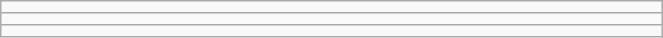<table class="wikitable" style=" text-align:center; font-size:110%;" width="35%">
<tr>
<td></td>
</tr>
<tr>
<td></td>
</tr>
<tr>
<td></td>
</tr>
</table>
